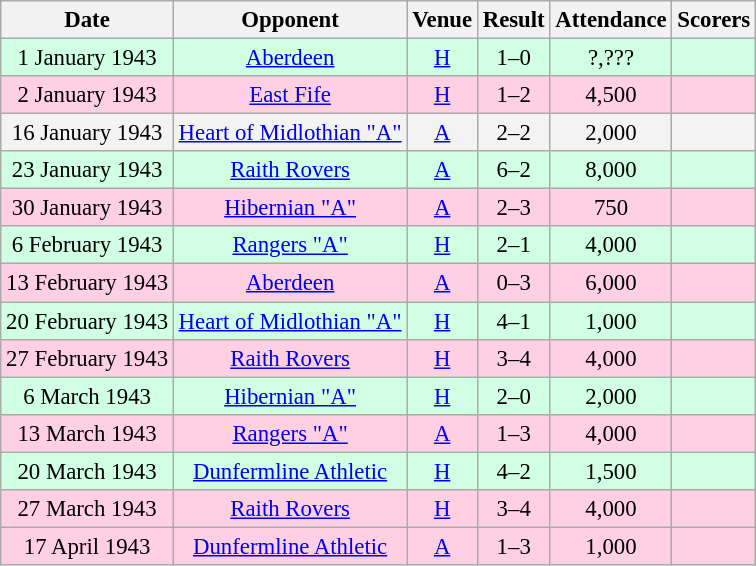<table class="wikitable sortable" style="font-size:95%; text-align:center">
<tr>
<th>Date</th>
<th>Opponent</th>
<th>Venue</th>
<th>Result</th>
<th>Attendance</th>
<th>Scorers</th>
</tr>
<tr bgcolor = "#d0ffe3">
<td>1 January 1943</td>
<td><a href='#'>Aberdeen</a></td>
<td><a href='#'>H</a></td>
<td>1–0</td>
<td>?,???</td>
<td></td>
</tr>
<tr bgcolor = "#ffd0e3">
<td>2 January 1943</td>
<td><a href='#'>East Fife</a></td>
<td><a href='#'>H</a></td>
<td>1–2</td>
<td>4,500</td>
<td></td>
</tr>
<tr bgcolor = "#f3f3f3">
<td>16 January 1943</td>
<td><a href='#'>Heart of Midlothian "A"</a></td>
<td><a href='#'>A</a></td>
<td>2–2</td>
<td>2,000</td>
<td></td>
</tr>
<tr bgcolor = "#d0ffe3">
<td>23 January 1943</td>
<td><a href='#'>Raith Rovers</a></td>
<td><a href='#'>A</a></td>
<td>6–2</td>
<td>8,000</td>
<td></td>
</tr>
<tr bgcolor = "#ffd0e3">
<td>30 January 1943</td>
<td><a href='#'>Hibernian "A"</a></td>
<td><a href='#'>A</a></td>
<td>2–3</td>
<td>750</td>
<td></td>
</tr>
<tr bgcolor = "#d0ffe3">
<td>6 February 1943</td>
<td><a href='#'>Rangers "A"</a></td>
<td><a href='#'>H</a></td>
<td>2–1</td>
<td>4,000</td>
<td></td>
</tr>
<tr bgcolor = "#ffd0e3">
<td>13 February 1943</td>
<td><a href='#'>Aberdeen</a></td>
<td><a href='#'>A</a></td>
<td>0–3</td>
<td>6,000</td>
<td></td>
</tr>
<tr bgcolor = "#d0ffe3">
<td>20 February 1943</td>
<td><a href='#'>Heart of Midlothian "A"</a></td>
<td><a href='#'>H</a></td>
<td>4–1</td>
<td>1,000</td>
<td></td>
</tr>
<tr bgcolor = "#ffd0e3">
<td>27 February 1943</td>
<td><a href='#'>Raith Rovers</a></td>
<td><a href='#'>H</a></td>
<td>3–4</td>
<td>4,000</td>
<td></td>
</tr>
<tr bgcolor = "#d0ffe3">
<td>6 March 1943</td>
<td><a href='#'>Hibernian "A"</a></td>
<td><a href='#'>H</a></td>
<td>2–0</td>
<td>2,000</td>
<td></td>
</tr>
<tr bgcolor = "#ffd0e3">
<td>13 March 1943</td>
<td><a href='#'>Rangers "A"</a></td>
<td><a href='#'>A</a></td>
<td>1–3</td>
<td>4,000</td>
<td></td>
</tr>
<tr bgcolor = "#d0ffe3">
<td>20 March 1943</td>
<td><a href='#'>Dunfermline Athletic</a></td>
<td><a href='#'>H</a></td>
<td>4–2</td>
<td>1,500</td>
<td></td>
</tr>
<tr bgcolor = "#ffd0e3">
<td>27 March 1943</td>
<td><a href='#'>Raith Rovers</a></td>
<td><a href='#'>H</a></td>
<td>3–4</td>
<td>4,000</td>
<td></td>
</tr>
<tr bgcolor = "#ffd0e3">
<td>17 April 1943</td>
<td><a href='#'>Dunfermline Athletic</a></td>
<td><a href='#'>A</a></td>
<td>1–3</td>
<td>1,000</td>
<td></td>
</tr>
</table>
